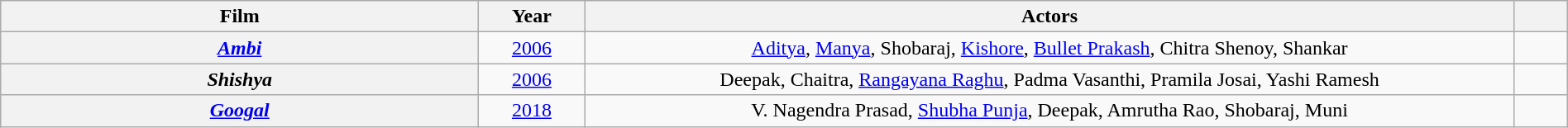<table class="wikitable plainrowheaders sortable" style="margin-right: 0;">
<tr>
<th scope="col" style="width:18%;">Film</th>
<th scope="col" style="width:4%;">Year</th>
<th scope="col" style="width:35%;">Actors</th>
<th scope="col" style="width:2%;" class="unsortable"></th>
</tr>
<tr>
<th scope="row" style="text-align: center;"><em><a href='#'>Ambi</a></em></th>
<td style="text-align: center;"><a href='#'>2006</a></td>
<td style="text-align: center;"><a href='#'>Aditya</a>, <a href='#'>Manya</a>, Shobaraj, <a href='#'>Kishore</a>, <a href='#'>Bullet Prakash</a>, Chitra Shenoy, Shankar</td>
<td style="text-align: center;"></td>
</tr>
<tr>
<th scope="row" style="text-align: center;"><em>Shishya</em></th>
<td style="text-align: center;"><a href='#'>2006</a></td>
<td style="text-align: center;">Deepak, Chaitra, <a href='#'>Rangayana Raghu</a>, Padma Vasanthi, Pramila Josai, Yashi Ramesh</td>
<td style="text-align: center;"></td>
</tr>
<tr>
<th scope="row" style="text-align: center;"><em><a href='#'>Googal</a></em></th>
<td style="text-align: center;"><a href='#'>2018</a></td>
<td style="text-align: center;">V. Nagendra Prasad, <a href='#'>Shubha Punja</a>, Deepak, Amrutha Rao, Shobaraj, Muni</td>
</tr>
</table>
